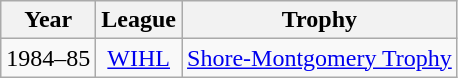<table class="wikitable" style="text-align:center;">
<tr>
<th>Year</th>
<th>League</th>
<th>Trophy</th>
</tr>
<tr>
<td>1984–85</td>
<td style="text-align:center;"><a href='#'>WIHL</a></td>
<td><a href='#'>Shore-Montgomery Trophy</a></td>
</tr>
</table>
